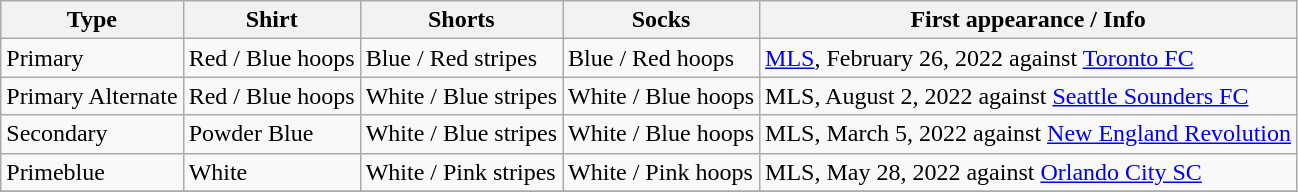<table class="wikitable">
<tr>
<th>Type</th>
<th>Shirt</th>
<th>Shorts</th>
<th>Socks</th>
<th>First appearance / Info</th>
</tr>
<tr>
<td>Primary</td>
<td>Red / Blue hoops</td>
<td>Blue / Red stripes</td>
<td>Blue / Red hoops</td>
<td><a href='#'>MLS</a>, February 26, 2022 against <a href='#'>Toronto FC</a></td>
</tr>
<tr>
<td>Primary Alternate</td>
<td>Red / Blue hoops</td>
<td>White / Blue stripes</td>
<td>White / Blue hoops</td>
<td>MLS, August 2, 2022 against <a href='#'>Seattle Sounders FC</a></td>
</tr>
<tr>
<td>Secondary</td>
<td>Powder Blue</td>
<td>White / Blue stripes</td>
<td>White / Blue hoops</td>
<td>MLS, March 5, 2022 against <a href='#'>New England Revolution</a></td>
</tr>
<tr>
<td>Primeblue</td>
<td>White</td>
<td>White / Pink stripes</td>
<td>White / Pink hoops</td>
<td>MLS, May 28, 2022 against <a href='#'>Orlando City SC</a></td>
</tr>
<tr>
</tr>
</table>
